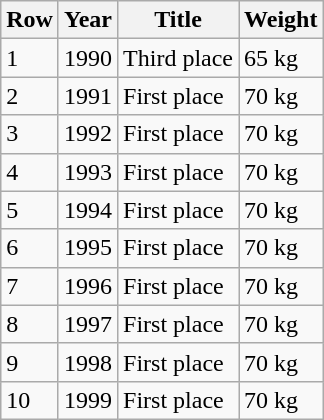<table class="wikitable">
<tr>
<th>Row</th>
<th>Year</th>
<th>Title</th>
<th>Weight</th>
</tr>
<tr>
<td>1</td>
<td>1990</td>
<td>Third place</td>
<td>65 kg</td>
</tr>
<tr>
<td>2</td>
<td>1991</td>
<td>First place</td>
<td>70 kg</td>
</tr>
<tr>
<td>3</td>
<td>1992</td>
<td>First place</td>
<td>70 kg</td>
</tr>
<tr>
<td>4</td>
<td>1993</td>
<td>First place</td>
<td>70 kg</td>
</tr>
<tr>
<td>5</td>
<td>1994</td>
<td>First place</td>
<td>70 kg</td>
</tr>
<tr>
<td>6</td>
<td>1995</td>
<td>First place</td>
<td>70 kg</td>
</tr>
<tr>
<td>7</td>
<td>1996</td>
<td>First place</td>
<td>70 kg</td>
</tr>
<tr>
<td>8</td>
<td>1997</td>
<td>First place</td>
<td>70 kg</td>
</tr>
<tr>
<td>9</td>
<td>1998</td>
<td>First place</td>
<td>70 kg</td>
</tr>
<tr>
<td>10</td>
<td>1999</td>
<td>First place</td>
<td>70 kg</td>
</tr>
</table>
